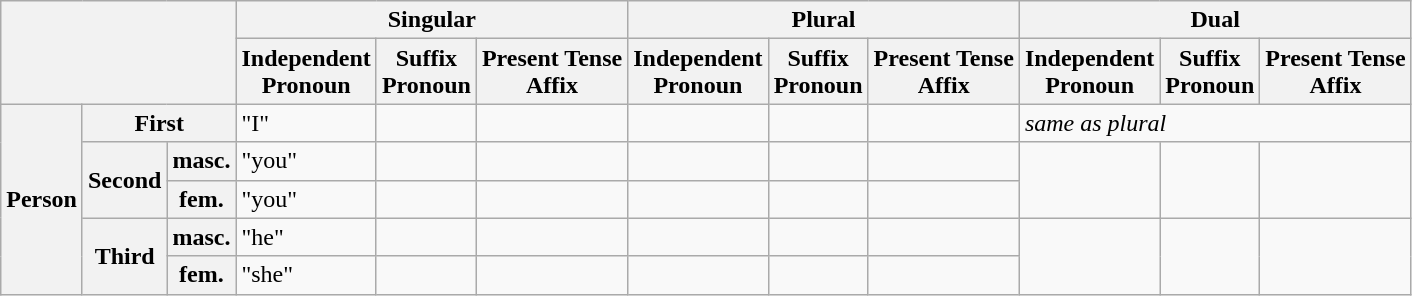<table class="wikitable">
<tr>
<th rowspan=2 colspan=3></th>
<th colspan=3>Singular</th>
<th colspan=3>Plural</th>
<th colspan=3>Dual</th>
</tr>
<tr>
<th>Independent<br>Pronoun</th>
<th>Suffix<br>Pronoun</th>
<th>Present Tense<br>Affix</th>
<th>Independent<br>Pronoun</th>
<th>Suffix<br>Pronoun</th>
<th>Present Tense<br>Affix</th>
<th>Independent<br>Pronoun</th>
<th>Suffix<br>Pronoun</th>
<th>Present Tense<br>Affix</th>
</tr>
<tr>
<th rowspan=5>Person</th>
<th colspan=2>First</th>
<td>  "I"</td>
<td><br></td>
<td> </td>
<td> </td>
<td> </td>
<td> </td>
<td colspan=3><em>same as plural</em></td>
</tr>
<tr>
<th rowspan=2>Second</th>
<th>masc.</th>
<td>  "you"</td>
<td> </td>
<td> </td>
<td> </td>
<td> </td>
<td> </td>
<td rowspan="2"> </td>
<td rowspan="2"> </td>
<td rowspan="2"> </td>
</tr>
<tr>
<th>fem.</th>
<td>  "you"</td>
<td> </td>
<td> </td>
<td> </td>
<td> </td>
<td> </td>
</tr>
<tr>
<th rowspan=2>Third</th>
<th>masc.</th>
<td>  "he"</td>
<td> </td>
<td> </td>
<td> </td>
<td> </td>
<td> </td>
<td rowspan="2"> </td>
<td rowspan="2"> </td>
<td rowspan="2"> </td>
</tr>
<tr>
<th>fem.</th>
<td>  "she"</td>
<td> </td>
<td> </td>
<td> </td>
<td> </td>
<td> </td>
</tr>
</table>
